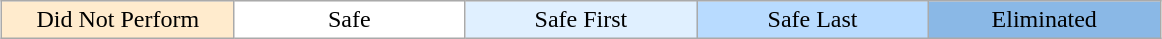<table class="wikitable" style="margin:1em auto; text-align:center;">
<tr>
<td style="background:#ffebcd; width:15%;">Did Not Perform</td>
<td style="background:white; width:15%;">Safe</td>
<td style="background:#e0f0ff; width:15%;">Safe First</td>
<td style="background:#b8dbff; width:15%;">Safe Last</td>
<td style="background:#8ab8e6; width:15%;">Eliminated</td>
</tr>
</table>
